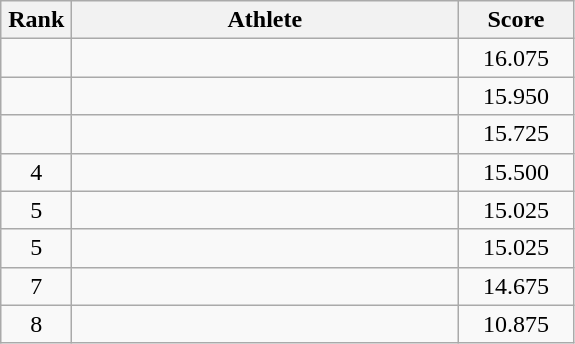<table class=wikitable style="text-align:center">
<tr>
<th width=40>Rank</th>
<th width=250>Athlete</th>
<th width=70>Score</th>
</tr>
<tr>
<td></td>
<td align=left></td>
<td>16.075</td>
</tr>
<tr>
<td></td>
<td align=left></td>
<td>15.950</td>
</tr>
<tr>
<td></td>
<td align=left></td>
<td>15.725</td>
</tr>
<tr>
<td>4</td>
<td align=left></td>
<td>15.500</td>
</tr>
<tr>
<td>5</td>
<td align=left></td>
<td>15.025</td>
</tr>
<tr>
<td>5</td>
<td align=left></td>
<td>15.025</td>
</tr>
<tr>
<td>7</td>
<td align=left></td>
<td>14.675</td>
</tr>
<tr>
<td>8</td>
<td align=left></td>
<td>10.875</td>
</tr>
</table>
